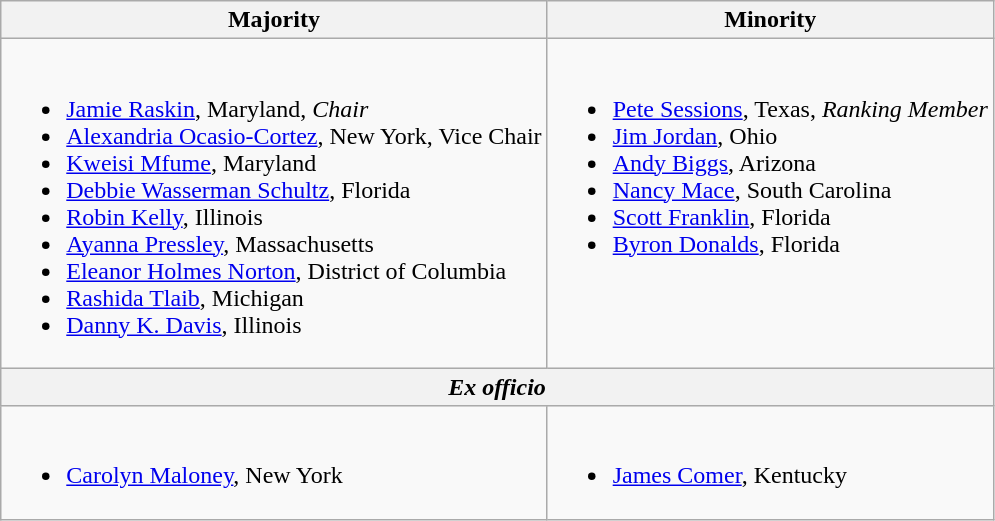<table class=wikitable>
<tr>
<th>Majority</th>
<th>Minority</th>
</tr>
<tr valign=top>
<td><br><ul><li><a href='#'>Jamie Raskin</a>, Maryland, <em>Chair</em></li><li><a href='#'>Alexandria Ocasio-Cortez</a>, New York, Vice Chair</li><li><a href='#'>Kweisi Mfume</a>, Maryland</li><li><a href='#'>Debbie Wasserman Schultz</a>, Florida</li><li><a href='#'>Robin Kelly</a>, Illinois</li><li><a href='#'>Ayanna Pressley</a>, Massachusetts</li><li><a href='#'>Eleanor Holmes Norton</a>, District of Columbia</li><li><a href='#'>Rashida Tlaib</a>, Michigan</li><li><a href='#'>Danny K. Davis</a>, Illinois</li></ul></td>
<td><br><ul><li><a href='#'>Pete Sessions</a>, Texas, <em>Ranking Member</em></li><li><a href='#'>Jim Jordan</a>, Ohio</li><li><a href='#'>Andy Biggs</a>, Arizona</li><li><a href='#'>Nancy Mace</a>, South Carolina</li><li><a href='#'>Scott Franklin</a>, Florida</li><li><a href='#'>Byron Donalds</a>, Florida</li></ul></td>
</tr>
<tr>
<th colspan=2><em>Ex officio</em></th>
</tr>
<tr>
<td><br><ul><li><a href='#'>Carolyn Maloney</a>, New York</li></ul></td>
<td><br><ul><li><a href='#'>James Comer</a>, Kentucky</li></ul></td>
</tr>
</table>
